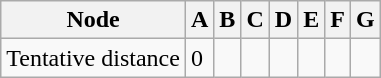<table class="wikitable">
<tr>
<th>Node</th>
<th>A</th>
<th>B</th>
<th>C</th>
<th>D</th>
<th>E</th>
<th>F</th>
<th>G</th>
</tr>
<tr>
<td>Tentative distance</td>
<td>0</td>
<td></td>
<td></td>
<td></td>
<td></td>
<td></td>
<td></td>
</tr>
</table>
